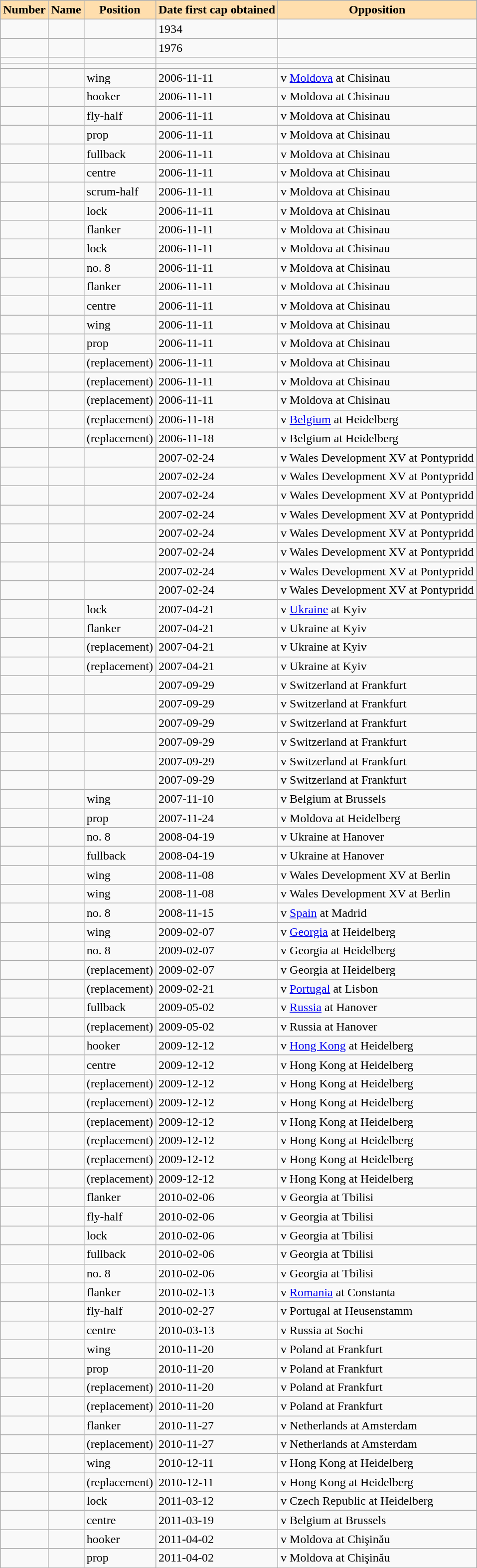<table class="wikitable sortable">
<tr>
<th style="background:#ffdead;">Number</th>
<th style="background:#ffdead;">Name</th>
<th style="background:#ffdead;">Position</th>
<th style="background:#ffdead;">Date first cap obtained</th>
<th style="background:#ffdead;">Opposition</th>
</tr>
<tr>
<td></td>
<td></td>
<td></td>
<td>1934</td>
<td></td>
</tr>
<tr>
<td></td>
<td></td>
<td></td>
<td>1976</td>
<td></td>
</tr>
<tr>
<td></td>
<td></td>
<td></td>
<td></td>
<td></td>
</tr>
<tr>
<td></td>
<td></td>
<td></td>
<td></td>
<td></td>
</tr>
<tr>
<td></td>
<td></td>
<td>wing</td>
<td>2006-11-11</td>
<td>v <a href='#'>Moldova</a> at Chisinau</td>
</tr>
<tr>
<td></td>
<td></td>
<td>hooker</td>
<td>2006-11-11</td>
<td>v Moldova at Chisinau</td>
</tr>
<tr>
<td></td>
<td></td>
<td>fly-half</td>
<td>2006-11-11</td>
<td>v Moldova at Chisinau</td>
</tr>
<tr>
<td></td>
<td></td>
<td>prop</td>
<td>2006-11-11</td>
<td>v Moldova at Chisinau</td>
</tr>
<tr>
<td></td>
<td></td>
<td>fullback</td>
<td>2006-11-11</td>
<td>v Moldova at Chisinau</td>
</tr>
<tr>
<td></td>
<td></td>
<td>centre</td>
<td>2006-11-11</td>
<td>v Moldova at Chisinau</td>
</tr>
<tr>
<td></td>
<td></td>
<td>scrum-half</td>
<td>2006-11-11</td>
<td>v Moldova at Chisinau</td>
</tr>
<tr>
<td></td>
<td></td>
<td>lock</td>
<td>2006-11-11</td>
<td>v Moldova at Chisinau</td>
</tr>
<tr>
<td></td>
<td></td>
<td>flanker</td>
<td>2006-11-11</td>
<td>v Moldova at Chisinau</td>
</tr>
<tr>
<td></td>
<td></td>
<td>lock</td>
<td>2006-11-11</td>
<td>v Moldova at Chisinau</td>
</tr>
<tr>
<td></td>
<td></td>
<td>no. 8</td>
<td>2006-11-11</td>
<td>v Moldova at Chisinau</td>
</tr>
<tr>
<td></td>
<td></td>
<td>flanker</td>
<td>2006-11-11</td>
<td>v Moldova at Chisinau</td>
</tr>
<tr>
<td></td>
<td></td>
<td>centre</td>
<td>2006-11-11</td>
<td>v Moldova at Chisinau</td>
</tr>
<tr>
<td></td>
<td></td>
<td>wing</td>
<td>2006-11-11</td>
<td>v Moldova at Chisinau</td>
</tr>
<tr>
<td></td>
<td></td>
<td>prop</td>
<td>2006-11-11</td>
<td>v Moldova at Chisinau</td>
</tr>
<tr>
<td></td>
<td></td>
<td>(replacement)</td>
<td>2006-11-11</td>
<td>v Moldova at Chisinau </td>
</tr>
<tr>
<td></td>
<td></td>
<td>(replacement)</td>
<td>2006-11-11</td>
<td>v Moldova at Chisinau</td>
</tr>
<tr>
<td></td>
<td></td>
<td>(replacement)</td>
<td>2006-11-11</td>
<td>v Moldova at Chisinau</td>
</tr>
<tr>
<td></td>
<td></td>
<td>(replacement)</td>
<td>2006-11-18</td>
<td>v <a href='#'>Belgium</a> at Heidelberg</td>
</tr>
<tr>
<td></td>
<td></td>
<td>(replacement)</td>
<td>2006-11-18</td>
<td>v Belgium at Heidelberg</td>
</tr>
<tr>
<td></td>
<td></td>
<td></td>
<td>2007-02-24</td>
<td>v Wales Development XV at Pontypridd</td>
</tr>
<tr>
<td></td>
<td></td>
<td></td>
<td>2007-02-24</td>
<td>v Wales Development XV at Pontypridd</td>
</tr>
<tr>
<td></td>
<td></td>
<td></td>
<td>2007-02-24</td>
<td>v Wales Development XV at Pontypridd</td>
</tr>
<tr>
<td></td>
<td></td>
<td></td>
<td>2007-02-24</td>
<td>v Wales Development XV at Pontypridd</td>
</tr>
<tr>
<td></td>
<td></td>
<td></td>
<td>2007-02-24</td>
<td>v Wales Development XV at Pontypridd</td>
</tr>
<tr>
<td></td>
<td></td>
<td></td>
<td>2007-02-24</td>
<td>v Wales Development XV at Pontypridd</td>
</tr>
<tr>
<td></td>
<td></td>
<td></td>
<td>2007-02-24</td>
<td>v Wales Development XV at Pontypridd</td>
</tr>
<tr>
<td></td>
<td></td>
<td></td>
<td>2007-02-24</td>
<td>v Wales Development XV at Pontypridd</td>
</tr>
<tr>
<td></td>
<td></td>
<td>lock</td>
<td>2007-04-21</td>
<td>v <a href='#'>Ukraine</a> at Kyiv</td>
</tr>
<tr>
<td></td>
<td></td>
<td>flanker</td>
<td>2007-04-21</td>
<td>v Ukraine at Kyiv</td>
</tr>
<tr>
<td></td>
<td></td>
<td>(replacement)</td>
<td>2007-04-21</td>
<td>v Ukraine at Kyiv</td>
</tr>
<tr>
<td></td>
<td></td>
<td>(replacement)</td>
<td>2007-04-21</td>
<td>v Ukraine at Kyiv</td>
</tr>
<tr>
<td></td>
<td></td>
<td></td>
<td>2007-09-29</td>
<td>v Switzerland at Frankfurt </td>
</tr>
<tr>
<td></td>
<td></td>
<td></td>
<td>2007-09-29</td>
<td>v Switzerland at Frankfurt </td>
</tr>
<tr>
<td></td>
<td></td>
<td></td>
<td>2007-09-29</td>
<td>v Switzerland at Frankfurt </td>
</tr>
<tr>
<td></td>
<td></td>
<td></td>
<td>2007-09-29</td>
<td>v Switzerland at Frankfurt </td>
</tr>
<tr>
<td></td>
<td></td>
<td></td>
<td>2007-09-29</td>
<td>v Switzerland at Frankfurt </td>
</tr>
<tr>
<td></td>
<td></td>
<td></td>
<td>2007-09-29</td>
<td>v Switzerland at Frankfurt </td>
</tr>
<tr>
<td></td>
<td></td>
<td>wing</td>
<td>2007-11-10</td>
<td>v Belgium at Brussels</td>
</tr>
<tr>
<td></td>
<td></td>
<td>prop</td>
<td>2007-11-24</td>
<td>v Moldova at Heidelberg </td>
</tr>
<tr>
<td></td>
<td></td>
<td>no. 8</td>
<td>2008-04-19</td>
<td>v Ukraine at Hanover</td>
</tr>
<tr>
<td></td>
<td></td>
<td>fullback</td>
<td>2008-04-19</td>
<td>v Ukraine at Hanover</td>
</tr>
<tr>
<td></td>
<td></td>
<td>wing</td>
<td>2008-11-08</td>
<td>v Wales Development XV at Berlin </td>
</tr>
<tr>
<td></td>
<td></td>
<td>wing</td>
<td>2008-11-08</td>
<td>v Wales Development XV at Berlin </td>
</tr>
<tr>
<td></td>
<td></td>
<td>no. 8</td>
<td>2008-11-15</td>
<td>v <a href='#'>Spain</a> at Madrid</td>
</tr>
<tr>
<td></td>
<td></td>
<td>wing</td>
<td>2009-02-07</td>
<td>v <a href='#'>Georgia</a> at Heidelberg </td>
</tr>
<tr>
<td></td>
<td></td>
<td>no. 8</td>
<td>2009-02-07</td>
<td>v Georgia at Heidelberg</td>
</tr>
<tr>
<td></td>
<td></td>
<td>(replacement)</td>
<td>2009-02-07</td>
<td>v Georgia at Heidelberg</td>
</tr>
<tr>
<td></td>
<td></td>
<td>(replacement)</td>
<td>2009-02-21</td>
<td>v <a href='#'>Portugal</a> at Lisbon</td>
</tr>
<tr>
<td></td>
<td></td>
<td>fullback</td>
<td>2009-05-02</td>
<td>v <a href='#'>Russia</a> at Hanover</td>
</tr>
<tr>
<td></td>
<td></td>
<td>(replacement)</td>
<td>2009-05-02</td>
<td>v Russia at Hanover</td>
</tr>
<tr>
<td></td>
<td></td>
<td>hooker</td>
<td>2009-12-12</td>
<td>v <a href='#'>Hong Kong</a> at Heidelberg </td>
</tr>
<tr>
<td></td>
<td></td>
<td>centre</td>
<td>2009-12-12</td>
<td>v Hong Kong at Heidelberg </td>
</tr>
<tr>
<td></td>
<td></td>
<td>(replacement)</td>
<td>2009-12-12</td>
<td>v Hong Kong at Heidelberg </td>
</tr>
<tr>
<td></td>
<td></td>
<td>(replacement)</td>
<td>2009-12-12</td>
<td>v Hong Kong at Heidelberg </td>
</tr>
<tr>
<td></td>
<td></td>
<td>(replacement)</td>
<td>2009-12-12</td>
<td>v Hong Kong at Heidelberg </td>
</tr>
<tr>
<td></td>
<td></td>
<td>(replacement)</td>
<td>2009-12-12</td>
<td>v Hong Kong at Heidelberg </td>
</tr>
<tr>
<td></td>
<td></td>
<td>(replacement)</td>
<td>2009-12-12</td>
<td>v Hong Kong at Heidelberg </td>
</tr>
<tr>
<td></td>
<td></td>
<td>(replacement)</td>
<td>2009-12-12</td>
<td>v Hong Kong at Heidelberg </td>
</tr>
<tr>
<td></td>
<td></td>
<td>flanker</td>
<td>2010-02-06</td>
<td>v Georgia at Tbilisi</td>
</tr>
<tr>
<td></td>
<td></td>
<td>fly-half</td>
<td>2010-02-06</td>
<td>v Georgia at Tbilisi</td>
</tr>
<tr>
<td></td>
<td></td>
<td>lock</td>
<td>2010-02-06</td>
<td>v Georgia at Tbilisi</td>
</tr>
<tr>
<td></td>
<td></td>
<td>fullback</td>
<td>2010-02-06</td>
<td>v Georgia at Tbilisi</td>
</tr>
<tr>
<td></td>
<td></td>
<td>no. 8</td>
<td>2010-02-06</td>
<td>v Georgia at Tbilisi</td>
</tr>
<tr>
<td></td>
<td></td>
<td>flanker</td>
<td>2010-02-13</td>
<td>v <a href='#'>Romania</a> at Constanta </td>
</tr>
<tr>
<td></td>
<td></td>
<td>fly-half</td>
<td>2010-02-27</td>
<td>v Portugal at Heusenstamm </td>
</tr>
<tr>
<td></td>
<td></td>
<td>centre</td>
<td>2010-03-13</td>
<td>v Russia at Sochi </td>
</tr>
<tr>
<td></td>
<td></td>
<td>wing</td>
<td>2010-11-20</td>
<td>v Poland at Frankfurt</td>
</tr>
<tr>
<td></td>
<td></td>
<td>prop</td>
<td>2010-11-20</td>
<td>v Poland at Frankfurt</td>
</tr>
<tr>
<td></td>
<td></td>
<td>(replacement)</td>
<td>2010-11-20</td>
<td>v Poland at Frankfurt</td>
</tr>
<tr>
<td></td>
<td></td>
<td>(replacement)</td>
<td>2010-11-20</td>
<td>v Poland at Frankfurt</td>
</tr>
<tr>
<td></td>
<td></td>
<td>flanker</td>
<td>2010-11-27</td>
<td>v Netherlands at Amsterdam</td>
</tr>
<tr>
<td></td>
<td></td>
<td>(replacement)</td>
<td>2010-11-27</td>
<td>v Netherlands at Amsterdam</td>
</tr>
<tr>
<td></td>
<td></td>
<td>wing</td>
<td>2010-12-11</td>
<td>v Hong Kong at Heidelberg</td>
</tr>
<tr>
<td></td>
<td></td>
<td>(replacement)</td>
<td>2010-12-11</td>
<td>v Hong Kong at Heidelberg</td>
</tr>
<tr>
<td></td>
<td></td>
<td>lock</td>
<td>2011-03-12</td>
<td>v Czech Republic at Heidelberg</td>
</tr>
<tr>
<td></td>
<td></td>
<td>centre</td>
<td>2011-03-19</td>
<td>v Belgium at Brussels</td>
</tr>
<tr>
<td></td>
<td></td>
<td>hooker</td>
<td>2011-04-02</td>
<td>v Moldova at Chişinău</td>
</tr>
<tr>
<td></td>
<td></td>
<td>prop</td>
<td>2011-04-02</td>
<td>v Moldova at Chişinău</td>
</tr>
</table>
